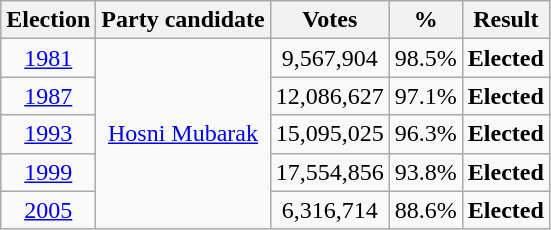<table class=wikitable style=text-align:center>
<tr>
<th>Election</th>
<th>Party candidate</th>
<th>Votes</th>
<th>%</th>
<th>Result</th>
</tr>
<tr>
<td><a href='#'>1981</a> </td>
<td rowspan="5"><a href='#'>Hosni Mubarak</a></td>
<td>9,567,904</td>
<td>98.5%</td>
<td><strong>Elected</strong> </td>
</tr>
<tr>
<td><a href='#'>1987</a> </td>
<td>12,086,627</td>
<td>97.1%</td>
<td><strong>Elected</strong> </td>
</tr>
<tr>
<td><a href='#'>1993</a> </td>
<td>15,095,025</td>
<td>96.3%</td>
<td><strong>Elected</strong> </td>
</tr>
<tr>
<td><a href='#'>1999</a> </td>
<td>17,554,856</td>
<td>93.8%</td>
<td><strong>Elected</strong> </td>
</tr>
<tr>
<td><a href='#'>2005</a></td>
<td>6,316,714</td>
<td>88.6%</td>
<td><strong>Elected</strong> </td>
</tr>
</table>
